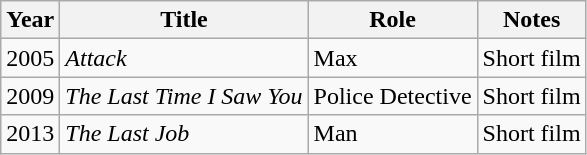<table class="wikitable sortable">
<tr>
<th>Year</th>
<th>Title</th>
<th>Role</th>
<th>Notes</th>
</tr>
<tr>
<td>2005</td>
<td><em>Attack</em></td>
<td>Max</td>
<td>Short film</td>
</tr>
<tr>
<td>2009</td>
<td><em>The Last Time I Saw You</em></td>
<td>Police Detective</td>
<td>Short film</td>
</tr>
<tr>
<td>2013</td>
<td><em>The Last Job</em></td>
<td>Man</td>
<td>Short film</td>
</tr>
</table>
